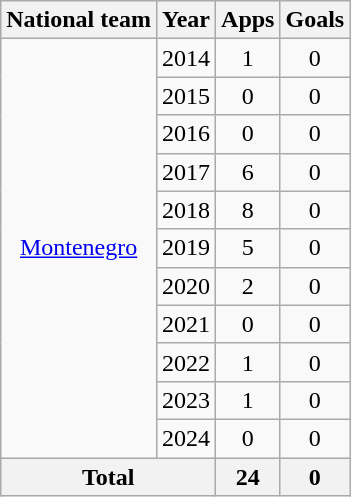<table class="wikitable" style="text-align:center">
<tr>
<th>National team</th>
<th>Year</th>
<th>Apps</th>
<th>Goals</th>
</tr>
<tr>
<td rowspan="11"><a href='#'>Montenegro</a></td>
<td>2014</td>
<td>1</td>
<td>0</td>
</tr>
<tr>
<td>2015</td>
<td>0</td>
<td>0</td>
</tr>
<tr>
<td>2016</td>
<td>0</td>
<td>0</td>
</tr>
<tr>
<td>2017</td>
<td>6</td>
<td>0</td>
</tr>
<tr>
<td>2018</td>
<td>8</td>
<td>0</td>
</tr>
<tr>
<td>2019</td>
<td>5</td>
<td>0</td>
</tr>
<tr>
<td>2020</td>
<td>2</td>
<td>0</td>
</tr>
<tr>
<td>2021</td>
<td>0</td>
<td>0</td>
</tr>
<tr>
<td>2022</td>
<td>1</td>
<td>0</td>
</tr>
<tr>
<td>2023</td>
<td>1</td>
<td>0</td>
</tr>
<tr>
<td>2024</td>
<td>0</td>
<td>0</td>
</tr>
<tr>
<th colspan="2">Total</th>
<th>24</th>
<th>0</th>
</tr>
</table>
